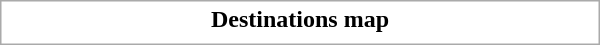<table class="collapsible collapsed" style="border:1px #aaa solid; width:25em; margin:0.2em auto">
<tr>
<th>Destinations map</th>
</tr>
<tr>
<td></td>
</tr>
</table>
